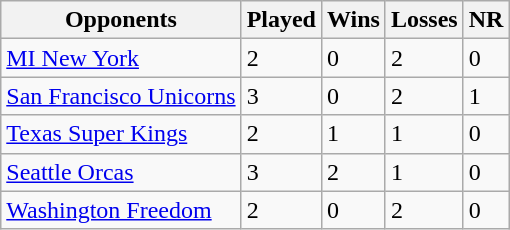<table class="wikitable">
<tr>
<th>Opponents</th>
<th>Played</th>
<th>Wins</th>
<th>Losses</th>
<th>NR</th>
</tr>
<tr>
<td><a href='#'>MI New York</a></td>
<td>2</td>
<td>0</td>
<td>2</td>
<td>0</td>
</tr>
<tr>
<td><a href='#'>San Francisco Unicorns</a></td>
<td>3</td>
<td>0</td>
<td>2</td>
<td>1</td>
</tr>
<tr>
<td><a href='#'>Texas Super Kings</a></td>
<td>2</td>
<td>1</td>
<td>1</td>
<td>0</td>
</tr>
<tr>
<td><a href='#'>Seattle Orcas</a></td>
<td>3</td>
<td>2</td>
<td>1</td>
<td>0</td>
</tr>
<tr>
<td><a href='#'>Washington Freedom</a></td>
<td>2</td>
<td>0</td>
<td>2</td>
<td>0</td>
</tr>
</table>
